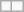<table class="wikitable floatright" border="0">
<tr>
<td></td>
<td></td>
</tr>
</table>
